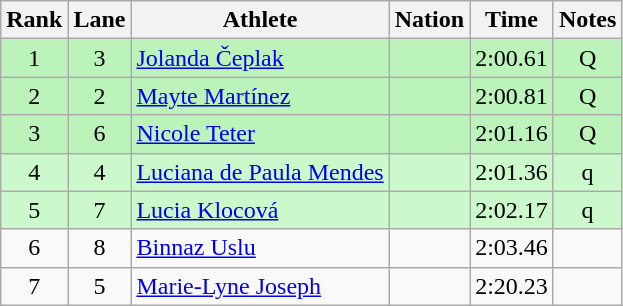<table class="wikitable sortable" style="text-align:center">
<tr>
<th>Rank</th>
<th>Lane</th>
<th>Athlete</th>
<th>Nation</th>
<th>Time</th>
<th>Notes</th>
</tr>
<tr bgcolor=bbf3bb>
<td>1</td>
<td>3</td>
<td align=left><a href='#'>Jolanda Čeplak</a></td>
<td align=left></td>
<td>2:00.61</td>
<td>Q</td>
</tr>
<tr bgcolor=bbf3bb>
<td>2</td>
<td>2</td>
<td align=left><a href='#'>Mayte Martínez</a></td>
<td align=left></td>
<td>2:00.81</td>
<td>Q</td>
</tr>
<tr bgcolor=bbf3bb>
<td>3</td>
<td>6</td>
<td align=left><a href='#'>Nicole Teter</a></td>
<td align=left></td>
<td>2:01.16</td>
<td>Q</td>
</tr>
<tr bgcolor=ccf9cc>
<td>4</td>
<td>4</td>
<td align=left><a href='#'>Luciana de Paula Mendes</a></td>
<td align=left></td>
<td>2:01.36</td>
<td>q</td>
</tr>
<tr bgcolor=ccf9cc>
<td>5</td>
<td>7</td>
<td align=left><a href='#'>Lucia Klocová</a></td>
<td align=left></td>
<td>2:02.17</td>
<td>q</td>
</tr>
<tr>
<td>6</td>
<td>8</td>
<td align=left><a href='#'>Binnaz Uslu</a></td>
<td align=left></td>
<td>2:03.46</td>
<td></td>
</tr>
<tr>
<td>7</td>
<td>5</td>
<td align=left><a href='#'>Marie-Lyne Joseph</a></td>
<td align=left></td>
<td>2:20.23</td>
<td></td>
</tr>
</table>
